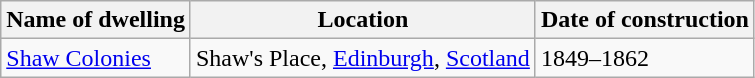<table class="wikitable sortable">
<tr>
<th>Name of dwelling</th>
<th>Location</th>
<th>Date of construction</th>
</tr>
<tr>
<td><a href='#'>Shaw Colonies</a></td>
<td>Shaw's Place, <a href='#'>Edinburgh</a>, <a href='#'>Scotland</a></td>
<td>1849–1862</td>
</tr>
</table>
